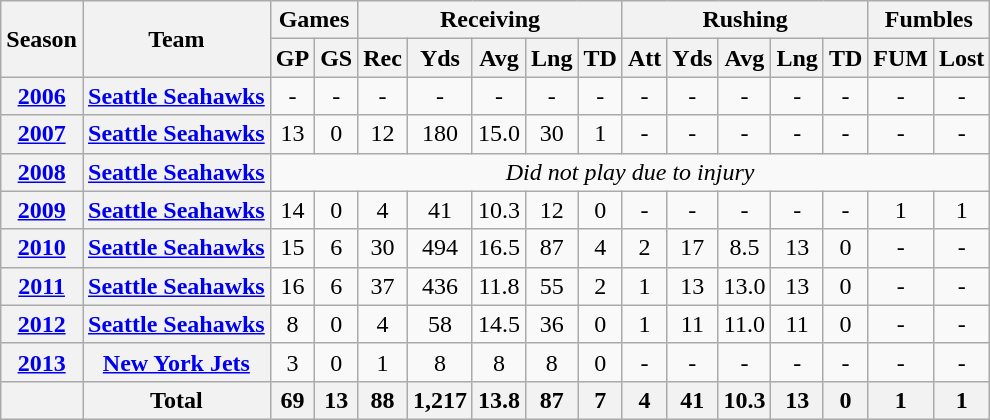<table class=wikitable style="text-align:center;">
<tr>
<th rowspan=2>Season</th>
<th rowspan=2>Team</th>
<th colspan=2>Games</th>
<th colspan=5>Receiving</th>
<th colspan=5>Rushing</th>
<th colspan=2>Fumbles</th>
</tr>
<tr>
<th>GP</th>
<th>GS</th>
<th>Rec</th>
<th>Yds</th>
<th>Avg</th>
<th>Lng</th>
<th>TD</th>
<th>Att</th>
<th>Yds</th>
<th>Avg</th>
<th>Lng</th>
<th>TD</th>
<th>FUM</th>
<th>Lost</th>
</tr>
<tr>
<th><a href='#'>2006</a></th>
<th><a href='#'>Seattle Seahawks</a></th>
<td>-</td>
<td>-</td>
<td>-</td>
<td>-</td>
<td>-</td>
<td>-</td>
<td>-</td>
<td>-</td>
<td>-</td>
<td>-</td>
<td>-</td>
<td>-</td>
<td>-</td>
<td>-</td>
</tr>
<tr>
<th><a href='#'>2007</a></th>
<th><a href='#'>Seattle Seahawks</a></th>
<td>13</td>
<td>0</td>
<td>12</td>
<td>180</td>
<td>15.0</td>
<td>30</td>
<td>1</td>
<td>-</td>
<td>-</td>
<td>-</td>
<td>-</td>
<td>-</td>
<td>-</td>
<td>-</td>
</tr>
<tr>
<th><a href='#'>2008</a></th>
<th><a href='#'>Seattle Seahawks</a></th>
<td colspan="14"><em>Did not play due to injury</em></td>
</tr>
<tr>
<th><a href='#'>2009</a></th>
<th><a href='#'>Seattle Seahawks</a></th>
<td>14</td>
<td>0</td>
<td>4</td>
<td>41</td>
<td>10.3</td>
<td>12</td>
<td>0</td>
<td>-</td>
<td>-</td>
<td>-</td>
<td>-</td>
<td>-</td>
<td>1</td>
<td>1</td>
</tr>
<tr>
<th><a href='#'>2010</a></th>
<th><a href='#'>Seattle Seahawks</a></th>
<td>15</td>
<td>6</td>
<td>30</td>
<td>494</td>
<td>16.5</td>
<td>87</td>
<td>4</td>
<td>2</td>
<td>17</td>
<td>8.5</td>
<td>13</td>
<td>0</td>
<td>-</td>
<td>-</td>
</tr>
<tr>
<th><a href='#'>2011</a></th>
<th><a href='#'>Seattle Seahawks</a></th>
<td>16</td>
<td>6</td>
<td>37</td>
<td>436</td>
<td>11.8</td>
<td>55</td>
<td>2</td>
<td>1</td>
<td>13</td>
<td>13.0</td>
<td>13</td>
<td>0</td>
<td>-</td>
<td>-</td>
</tr>
<tr>
<th><a href='#'>2012</a></th>
<th><a href='#'>Seattle Seahawks</a></th>
<td>8</td>
<td>0</td>
<td>4</td>
<td>58</td>
<td>14.5</td>
<td>36</td>
<td>0</td>
<td>1</td>
<td>11</td>
<td>11.0</td>
<td>11</td>
<td>0</td>
<td>-</td>
<td>-</td>
</tr>
<tr>
<th><a href='#'>2013</a></th>
<th><a href='#'>New York Jets</a></th>
<td>3</td>
<td>0</td>
<td>1</td>
<td>8</td>
<td>8</td>
<td>8</td>
<td>0</td>
<td>-</td>
<td>-</td>
<td>-</td>
<td>-</td>
<td>-</td>
<td>-</td>
<td>-</td>
</tr>
<tr>
<th></th>
<th>Total</th>
<th>69</th>
<th>13</th>
<th>88</th>
<th>1,217</th>
<th>13.8</th>
<th>87</th>
<th>7</th>
<th>4</th>
<th>41</th>
<th>10.3</th>
<th>13</th>
<th>0</th>
<th>1</th>
<th>1</th>
</tr>
</table>
